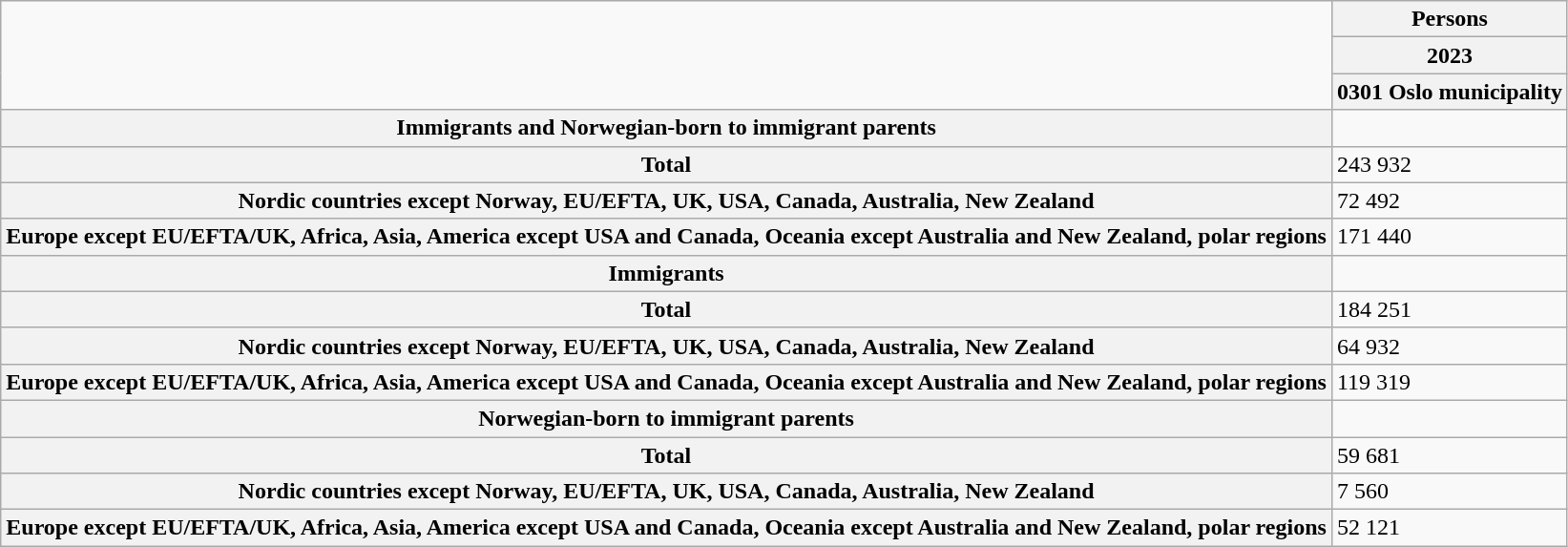<table class="wikitable">
<tr>
<td rowspan="3"></td>
<th>Persons</th>
</tr>
<tr>
<th>2023</th>
</tr>
<tr>
<th>0301 Oslo municipality</th>
</tr>
<tr>
<th>Immigrants and Norwegian-born to immigrant parents</th>
<td></td>
</tr>
<tr>
<th>Total</th>
<td>243 932</td>
</tr>
<tr>
<th>Nordic countries except Norway, EU/EFTA, UK, USA, Canada, Australia, New Zealand</th>
<td>72 492</td>
</tr>
<tr>
<th>Europe except EU/EFTA/UK, Africa, Asia, America except USA and Canada, Oceania except Australia and New Zealand, polar regions</th>
<td>171 440</td>
</tr>
<tr>
<th>Immigrants</th>
<td></td>
</tr>
<tr>
<th>Total</th>
<td>184 251</td>
</tr>
<tr>
<th>Nordic countries except Norway, EU/EFTA, UK, USA, Canada, Australia, New Zealand</th>
<td>64 932</td>
</tr>
<tr>
<th>Europe except EU/EFTA/UK, Africa, Asia, America except USA and Canada, Oceania except Australia and New Zealand, polar regions</th>
<td>119 319</td>
</tr>
<tr>
<th>Norwegian-born to immigrant parents</th>
<td></td>
</tr>
<tr>
<th>Total</th>
<td>59 681</td>
</tr>
<tr>
<th>Nordic countries except Norway, EU/EFTA, UK, USA, Canada, Australia, New Zealand</th>
<td>7 560</td>
</tr>
<tr>
<th>Europe except EU/EFTA/UK, Africa, Asia, America except USA and Canada, Oceania except Australia and New Zealand, polar regions</th>
<td>52 121</td>
</tr>
</table>
